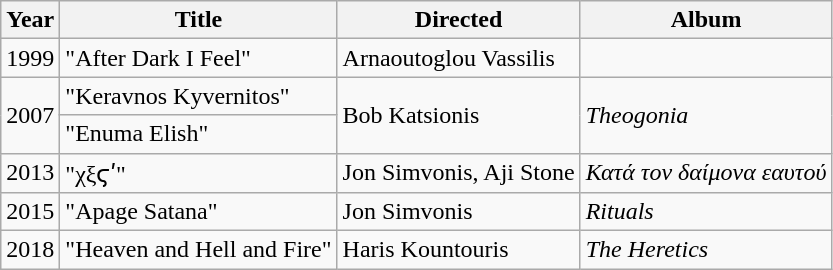<table class="wikitable">
<tr>
<th>Year</th>
<th>Title</th>
<th>Directed</th>
<th>Album</th>
</tr>
<tr>
<td>1999</td>
<td>"After Dark I Feel"</td>
<td>Arnaoutoglou Vassilis</td>
<td></td>
</tr>
<tr>
<td rowspan=2>2007</td>
<td>"Keravnos Kyvernitos"</td>
<td rowspan=2>Bob Katsionis</td>
<td rowspan=2><em>Theogonia</em></td>
</tr>
<tr>
<td>"Enuma Elish"</td>
</tr>
<tr>
<td>2013</td>
<td>"χξϛʹ"</td>
<td>Jon Simvonis, Aji Stone</td>
<td><em>Κατά τον δαίμονα εαυτού</em></td>
</tr>
<tr>
<td>2015</td>
<td>"Apage Satana"</td>
<td>Jon Simvonis</td>
<td><em>Rituals</em></td>
</tr>
<tr>
<td>2018</td>
<td>"Heaven and Hell and Fire"</td>
<td>Haris Kountouris</td>
<td><em>The Heretics</em></td>
</tr>
</table>
